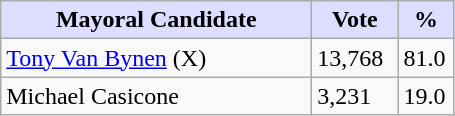<table class="wikitable">
<tr>
<th style="background:#ddf; width:200px;">Mayoral Candidate </th>
<th style="background:#ddf; width:50px;">Vote</th>
<th style="background:#ddf; width:30px;">%</th>
</tr>
<tr>
<td><a href='#'>Tony Van Bynen</a> (X)</td>
<td>13,768</td>
<td>81.0</td>
</tr>
<tr>
<td>Michael Casicone</td>
<td>3,231</td>
<td>19.0</td>
</tr>
</table>
